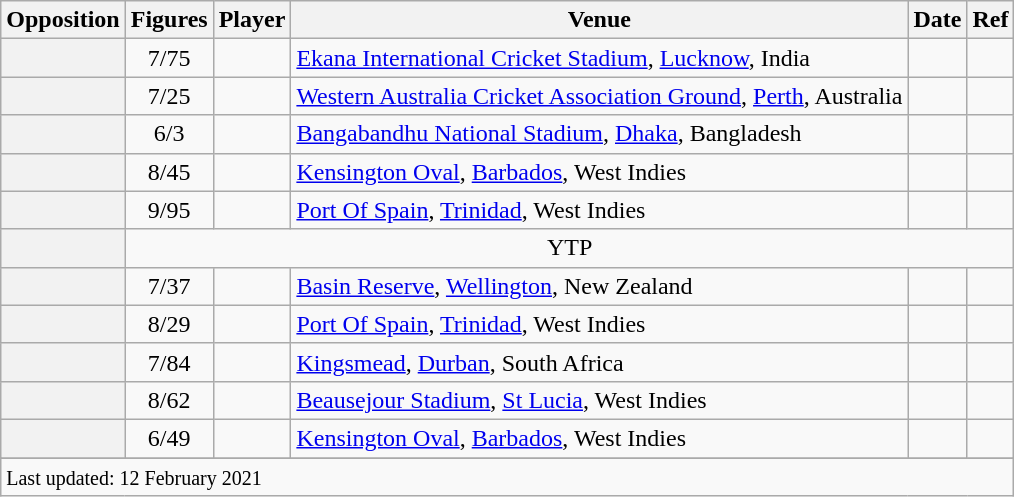<table class="wikitable plainrowheaders sortable">
<tr>
<th scope=col>Opposition</th>
<th scope=col>Figures</th>
<th scope=col>Player</th>
<th scope=col>Venue</th>
<th scope=col>Date</th>
<th scope=col>Ref</th>
</tr>
<tr>
<th style=text-align:left;></th>
<td scope=row style=text-align:center;>7/75</td>
<td></td>
<td><a href='#'>Ekana International Cricket Stadium</a>, <a href='#'>Lucknow</a>, India</td>
<td></td>
<td></td>
</tr>
<tr>
<th style=text-align:left;></th>
<td scope=row style=text-align:center;>7/25</td>
<td></td>
<td><a href='#'>Western Australia Cricket Association Ground</a>, <a href='#'>Perth</a>, Australia</td>
<td></td>
<td></td>
</tr>
<tr>
<th style=text-align:left;></th>
<td scope=row style=text-align:center;>6/3</td>
<td></td>
<td><a href='#'>Bangabandhu National Stadium</a>, <a href='#'>Dhaka</a>, Bangladesh</td>
<td></td>
<td></td>
</tr>
<tr>
<th style=text-align:left;></th>
<td scope=row style=text-align:center;>8/45</td>
<td></td>
<td><a href='#'>Kensington Oval</a>, <a href='#'>Barbados</a>, West Indies</td>
<td></td>
<td></td>
</tr>
<tr>
<th style=text-align:left;></th>
<td scope=row style=text-align:center;>9/95</td>
<td></td>
<td><a href='#'>Port Of Spain</a>, <a href='#'>Trinidad</a>, West Indies</td>
<td></td>
<td></td>
</tr>
<tr>
<th style=text-align:left;></th>
<td scope=row style=text-align:center; colspan=5>YTP</td>
</tr>
<tr>
<th style=text-align:left;></th>
<td scope=row style=text-align:center;>7/37</td>
<td></td>
<td><a href='#'>Basin Reserve</a>, <a href='#'>Wellington</a>, New Zealand</td>
<td></td>
<td></td>
</tr>
<tr>
<th style=text-align:left;></th>
<td scope=row style=text-align:center;>8/29</td>
<td></td>
<td><a href='#'>Port Of Spain</a>, <a href='#'>Trinidad</a>, West Indies</td>
<td></td>
<td></td>
</tr>
<tr>
<th style=text-align:left;></th>
<td scope=row style=text-align:center;>7/84</td>
<td></td>
<td><a href='#'>Kingsmead</a>, <a href='#'>Durban</a>, South Africa</td>
<td></td>
<td></td>
</tr>
<tr>
<th style=text-align:left;></th>
<td scope=row style=text-align:center;>8/62</td>
<td></td>
<td><a href='#'>Beausejour Stadium</a>, <a href='#'>St Lucia</a>, West Indies</td>
<td></td>
<td></td>
</tr>
<tr>
<th style=text-align:left;></th>
<td scope=row style=text-align:center;>6/49</td>
<td></td>
<td><a href='#'>Kensington Oval</a>, <a href='#'>Barbados</a>, West Indies</td>
<td></td>
<td></td>
</tr>
<tr>
</tr>
<tr class=sortbottom>
<td colspan=6><small>Last updated: 12 February 2021</small></td>
</tr>
</table>
